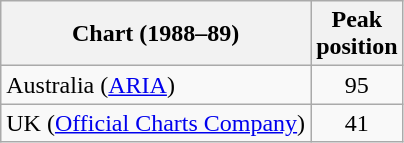<table class="wikitable">
<tr>
<th align="left">Chart (1988–89)</th>
<th align="left">Peak<br>position</th>
</tr>
<tr>
<td align="left">Australia (<a href='#'>ARIA</a>)</td>
<td align="center">95</td>
</tr>
<tr>
<td align="left">UK (<a href='#'>Official Charts Company</a>)</td>
<td align="center">41</td>
</tr>
</table>
